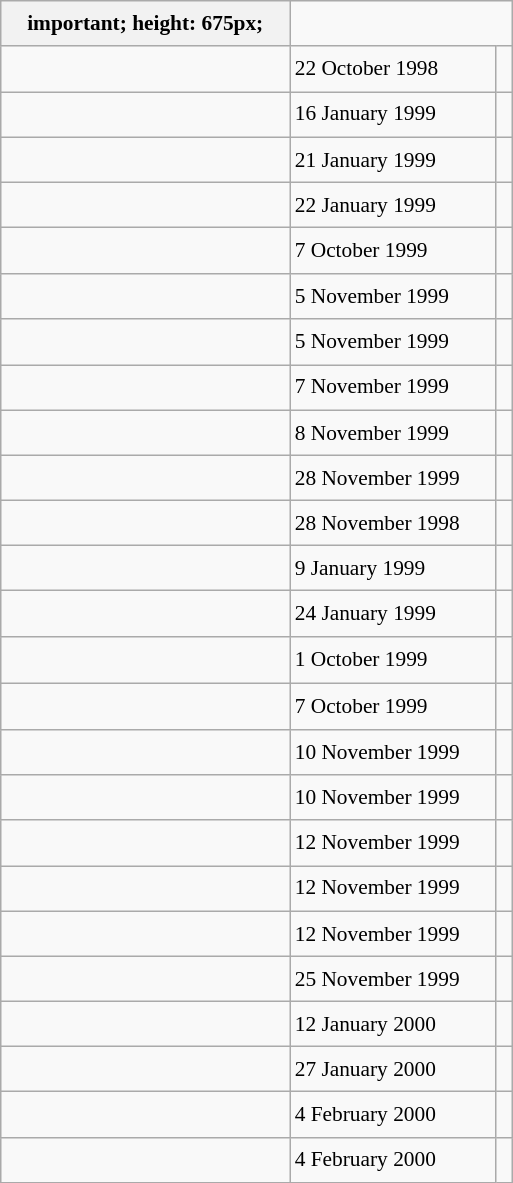<table class="wikitable" style="font-size: 89%; float: left; width: 24em; margin-right: 1em; line-height: 1.65em">
<tr>
<th>important; height: 675px;</th>
</tr>
<tr>
<td></td>
<td>22 October 1998</td>
<td><small></small></td>
</tr>
<tr>
<td></td>
<td>16 January 1999</td>
<td><small></small></td>
</tr>
<tr>
<td></td>
<td>21 January 1999</td>
<td><small></small></td>
</tr>
<tr>
<td></td>
<td>22 January 1999</td>
<td><small></small></td>
</tr>
<tr>
<td></td>
<td>7 October 1999</td>
<td><small></small> </td>
</tr>
<tr>
<td></td>
<td>5 November 1999</td>
<td><small></small></td>
</tr>
<tr>
<td></td>
<td>5 November 1999</td>
<td><small></small></td>
</tr>
<tr>
<td></td>
<td>7 November 1999</td>
<td><small></small></td>
</tr>
<tr>
<td></td>
<td>8 November 1999</td>
<td><small></small></td>
</tr>
<tr>
<td></td>
<td>28 November 1999</td>
<td><small></small></td>
</tr>
<tr>
<td></td>
<td>28 November 1998</td>
<td><small></small></td>
</tr>
<tr>
<td></td>
<td>9 January 1999</td>
<td><small></small></td>
</tr>
<tr>
<td></td>
<td>24 January 1999</td>
<td><small></small></td>
</tr>
<tr>
<td></td>
<td>1 October 1999</td>
<td><small></small> </td>
</tr>
<tr>
<td></td>
<td>7 October 1999</td>
<td><small></small> </td>
</tr>
<tr>
<td></td>
<td>10 November 1999</td>
<td><small></small></td>
</tr>
<tr>
<td></td>
<td>10 November 1999</td>
<td><small></small></td>
</tr>
<tr>
<td></td>
<td>12 November 1999</td>
<td><small></small></td>
</tr>
<tr>
<td></td>
<td>12 November 1999</td>
<td><small></small></td>
</tr>
<tr>
<td></td>
<td>12 November 1999</td>
<td><small></small></td>
</tr>
<tr>
<td></td>
<td>25 November 1999</td>
<td><small></small></td>
</tr>
<tr>
<td></td>
<td>12 January 2000</td>
<td><small></small></td>
</tr>
<tr>
<td></td>
<td>27 January 2000</td>
<td><small></small></td>
</tr>
<tr>
<td></td>
<td>4 February 2000</td>
<td><small></small></td>
</tr>
<tr>
<td></td>
<td>4 February 2000</td>
<td><small></small></td>
</tr>
</table>
